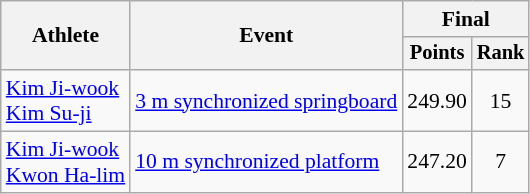<table class="wikitable" style="text-align:center; font-size:90%">
<tr>
<th rowspan=2>Athlete</th>
<th rowspan=2>Event</th>
<th colspan=2>Final</th>
</tr>
<tr style="font-size:95%">
<th>Points</th>
<th>Rank</th>
</tr>
<tr>
<td align=left><a href='#'>Kim Ji-wook</a><br><a href='#'>Kim Su-ji</a></td>
<td align=left><a href='#'>3 m synchronized springboard</a></td>
<td>249.90</td>
<td>15</td>
</tr>
<tr>
<td align=left><a href='#'>Kim Ji-wook</a><br><a href='#'>Kwon Ha-lim</a></td>
<td align=left><a href='#'>10 m synchronized platform</a></td>
<td>247.20</td>
<td>7</td>
</tr>
</table>
